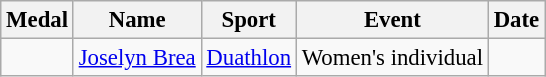<table class="wikitable sortable" style="font-size: 95%;">
<tr>
<th>Medal</th>
<th>Name</th>
<th>Sport</th>
<th>Event</th>
<th>Date</th>
</tr>
<tr>
<td></td>
<td><a href='#'>Joselyn Brea</a></td>
<td><a href='#'>Duathlon</a></td>
<td>Women's individual</td>
<td></td>
</tr>
</table>
